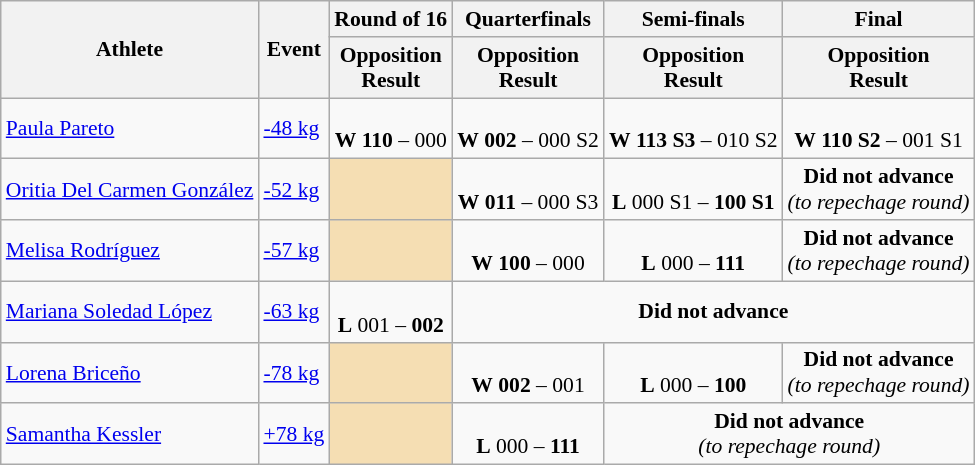<table class="wikitable" style="font-size:90%">
<tr>
<th rowspan="2">Athlete</th>
<th rowspan="2">Event</th>
<th>Round of 16</th>
<th>Quarterfinals</th>
<th>Semi-finals</th>
<th>Final</th>
</tr>
<tr>
<th>Opposition<br>Result</th>
<th>Opposition<br>Result</th>
<th>Opposition<br>Result</th>
<th>Opposition<br>Result</th>
</tr>
<tr>
<td><a href='#'>Paula Pareto</a></td>
<td><a href='#'>-48 kg</a></td>
<td align=center><br><strong>W</strong> <strong>110</strong> – 000</td>
<td align=center><br><strong>W</strong> <strong>002</strong> – 000 S2</td>
<td align=center><br><strong>W</strong> <strong>113 S3</strong> – 010 S2</td>
<td align=center><br><strong>W</strong> <strong>110 S2</strong> – 001 S1<br></td>
</tr>
<tr>
<td><a href='#'>Oritia Del Carmen González</a></td>
<td><a href='#'>-52 kg</a></td>
<td align="center" bgcolor=wheat></td>
<td align=center><br><strong>W</strong> <strong>011</strong> – 000 S3</td>
<td align=center><br><strong>L</strong> 000 S1 – <strong>100 S1</strong></td>
<td align=center><strong>Did not advance</strong><br><em>(to repechage round)</em></td>
</tr>
<tr>
<td><a href='#'>Melisa Rodríguez</a></td>
<td><a href='#'>-57 kg</a></td>
<td align="center" bgcolor=wheat></td>
<td align=center><br><strong>W</strong> <strong>100</strong> – 000</td>
<td align=center><br><strong>L</strong> 000 – <strong>111</strong></td>
<td align=center><strong>Did not advance</strong><br><em>(to repechage round)</em></td>
</tr>
<tr>
<td><a href='#'>Mariana Soledad López</a></td>
<td><a href='#'>-63 kg</a></td>
<td align=center><br><strong>L</strong> 001 – <strong>002</strong></td>
<td align=center colspan=3><strong>Did not advance</strong></td>
</tr>
<tr>
<td><a href='#'>Lorena Briceño</a></td>
<td><a href='#'>-78 kg</a></td>
<td align="center" bgcolor=wheat></td>
<td align=center><br><strong>W</strong> <strong>002</strong> – 001</td>
<td align=center><br><strong>L</strong> 000 – <strong>100</strong></td>
<td align=center><strong>Did not advance</strong><br><em>(to repechage round)</em></td>
</tr>
<tr>
<td><a href='#'>Samantha Kessler</a></td>
<td><a href='#'>+78 kg</a></td>
<td align="center" bgcolor=wheat></td>
<td align=center><br><strong>L</strong> 000 – <strong>111</strong></td>
<td align=center colspan=2><strong>Did not advance</strong><br><em>(to repechage round)</em></td>
</tr>
</table>
